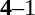<table style="text-align:center">
<tr>
<th width=223></th>
<th width=100></th>
<th width=223></th>
</tr>
<tr>
<td align=right><small><span></span></small> <strong></strong></td>
<td><strong>4</strong>–1</td>
<td align=left> <small><span></span></small></td>
</tr>
</table>
